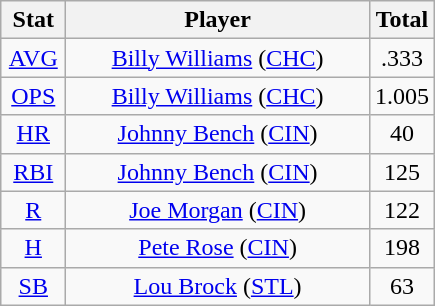<table class="wikitable" style="text-align:center;">
<tr>
<th style="width:15%;">Stat</th>
<th>Player</th>
<th style="width:15%;">Total</th>
</tr>
<tr>
<td><a href='#'>AVG</a></td>
<td><a href='#'>Billy Williams</a> (<a href='#'>CHC</a>)</td>
<td>.333</td>
</tr>
<tr>
<td><a href='#'>OPS</a></td>
<td><a href='#'>Billy Williams</a> (<a href='#'>CHC</a>)</td>
<td>1.005</td>
</tr>
<tr>
<td><a href='#'>HR</a></td>
<td><a href='#'>Johnny Bench</a> (<a href='#'>CIN</a>)</td>
<td>40</td>
</tr>
<tr>
<td><a href='#'>RBI</a></td>
<td><a href='#'>Johnny Bench</a> (<a href='#'>CIN</a>)</td>
<td>125</td>
</tr>
<tr>
<td><a href='#'>R</a></td>
<td><a href='#'>Joe Morgan</a> (<a href='#'>CIN</a>)</td>
<td>122</td>
</tr>
<tr>
<td><a href='#'>H</a></td>
<td><a href='#'>Pete Rose</a> (<a href='#'>CIN</a>)</td>
<td>198</td>
</tr>
<tr>
<td><a href='#'>SB</a></td>
<td><a href='#'>Lou Brock</a> (<a href='#'>STL</a>)</td>
<td>63</td>
</tr>
</table>
